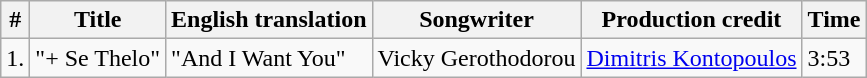<table class="wikitable" border="1">
<tr>
<th>#</th>
<th>Title</th>
<th>English translation</th>
<th>Songwriter</th>
<th>Production credit</th>
<th>Time</th>
</tr>
<tr>
<td>1.</td>
<td>"+ Se Thelo"</td>
<td>"And I Want You"</td>
<td>Vicky Gerothodorou</td>
<td><a href='#'>Dimitris Kontopoulos</a></td>
<td>3:53</td>
</tr>
</table>
